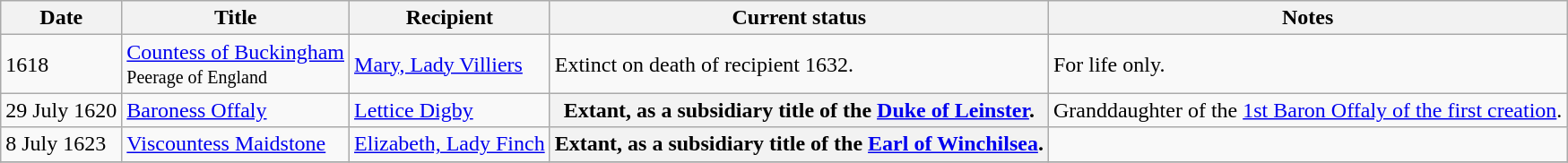<table class="wikitable">
<tr>
<th>Date</th>
<th>Title</th>
<th>Recipient</th>
<th>Current status</th>
<th>Notes</th>
</tr>
<tr>
<td>1618</td>
<td><a href='#'>Countess of Buckingham</a><br><small>Peerage of England</small></td>
<td><a href='#'>Mary, Lady Villiers</a></td>
<td>Extinct on death of recipient 1632.</td>
<td>For life only.</td>
</tr>
<tr>
<td>29 July 1620</td>
<td> <a href='#'>Baroness Offaly</a></td>
<td><a href='#'>Lettice Digby</a></td>
<th>Extant, as a subsidiary title of the <a href='#'>Duke of Leinster</a>.</th>
<td>Granddaughter of the <a href='#'>1st Baron Offaly of the first creation</a>.</td>
</tr>
<tr>
<td>8 July 1623</td>
<td> <a href='#'>Viscountess Maidstone</a></td>
<td><a href='#'>Elizabeth, Lady Finch</a></td>
<th>Extant, as a subsidiary title of the <a href='#'>Earl of Winchilsea</a>.</th>
<td></td>
</tr>
<tr>
</tr>
</table>
